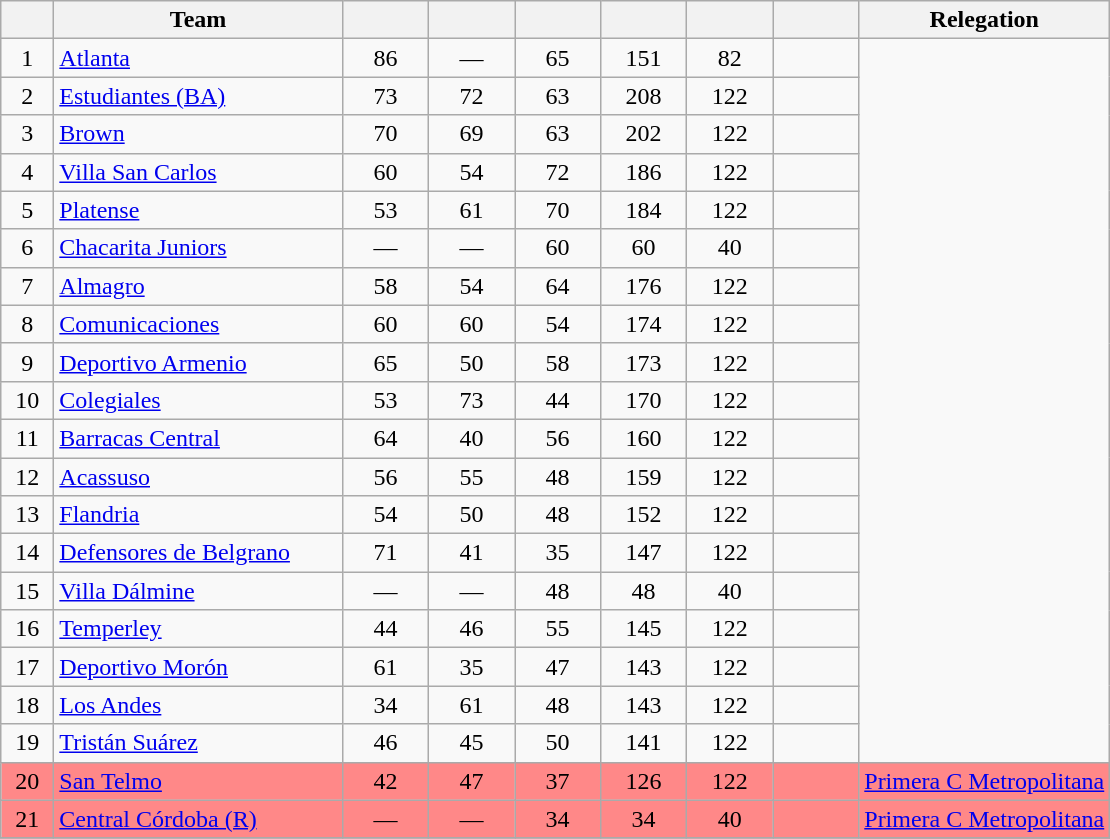<table class="wikitable" style="text-align: center;">
<tr>
<th width=28><br></th>
<th width=185>Team</th>
<th width=50></th>
<th width=50></th>
<th width=50></th>
<th width=50></th>
<th width=50></th>
<th width=50><br></th>
<th>Relegation</th>
</tr>
<tr>
<td>1</td>
<td align="left"><a href='#'>Atlanta</a></td>
<td>86</td>
<td>—</td>
<td>65</td>
<td>151</td>
<td>82</td>
<td><strong></strong></td>
</tr>
<tr>
<td>2</td>
<td align="left"><a href='#'>Estudiantes (BA)</a></td>
<td>73</td>
<td>72</td>
<td>63</td>
<td>208</td>
<td>122</td>
<td><strong></strong></td>
</tr>
<tr>
<td>3</td>
<td align="left"><a href='#'>Brown</a></td>
<td>70</td>
<td>69</td>
<td>63</td>
<td>202</td>
<td>122</td>
<td><strong></strong></td>
</tr>
<tr>
<td>4</td>
<td align="left"><a href='#'>Villa San Carlos</a></td>
<td>60</td>
<td>54</td>
<td>72</td>
<td>186</td>
<td>122</td>
<td><strong></strong></td>
</tr>
<tr>
<td>5</td>
<td align="left"><a href='#'>Platense</a></td>
<td>53</td>
<td>61</td>
<td>70</td>
<td>184</td>
<td>122</td>
<td><strong></strong></td>
</tr>
<tr>
<td>6</td>
<td align="left"><a href='#'>Chacarita Juniors</a></td>
<td>—</td>
<td>—</td>
<td>60</td>
<td>60</td>
<td>40</td>
<td><strong></strong></td>
</tr>
<tr>
<td>7</td>
<td align="left"><a href='#'>Almagro</a></td>
<td>58</td>
<td>54</td>
<td>64</td>
<td>176</td>
<td>122</td>
<td><strong></strong></td>
</tr>
<tr>
<td>8</td>
<td align="left"><a href='#'>Comunicaciones</a></td>
<td>60</td>
<td>60</td>
<td>54</td>
<td>174</td>
<td>122</td>
<td><strong></strong></td>
</tr>
<tr>
<td>9</td>
<td align="left"><a href='#'>Deportivo Armenio</a></td>
<td>65</td>
<td>50</td>
<td>58</td>
<td>173</td>
<td>122</td>
<td><strong></strong></td>
</tr>
<tr>
<td>10</td>
<td align="left"><a href='#'>Colegiales</a></td>
<td>53</td>
<td>73</td>
<td>44</td>
<td>170</td>
<td>122</td>
<td><strong></strong></td>
</tr>
<tr>
<td>11</td>
<td align="left"><a href='#'>Barracas Central</a></td>
<td>64</td>
<td>40</td>
<td>56</td>
<td>160</td>
<td>122</td>
<td><strong></strong></td>
</tr>
<tr>
<td>12</td>
<td align="left"><a href='#'>Acassuso</a></td>
<td>56</td>
<td>55</td>
<td>48</td>
<td>159</td>
<td>122</td>
<td><strong></strong></td>
</tr>
<tr>
<td>13</td>
<td align="left"><a href='#'>Flandria</a></td>
<td>54</td>
<td>50</td>
<td>48</td>
<td>152</td>
<td>122</td>
<td><strong></strong></td>
</tr>
<tr>
<td>14</td>
<td align="left"><a href='#'>Defensores de Belgrano</a></td>
<td>71</td>
<td>41</td>
<td>35</td>
<td>147</td>
<td>122</td>
<td><strong></strong></td>
</tr>
<tr>
<td>15</td>
<td align="left"><a href='#'>Villa Dálmine</a></td>
<td>—</td>
<td>—</td>
<td>48</td>
<td>48</td>
<td>40</td>
<td><strong></strong></td>
</tr>
<tr>
<td>16</td>
<td align="left"><a href='#'>Temperley</a></td>
<td>44</td>
<td>46</td>
<td>55</td>
<td>145</td>
<td>122</td>
<td><strong></strong></td>
</tr>
<tr>
<td>17</td>
<td align="left"><a href='#'>Deportivo Morón</a></td>
<td>61</td>
<td>35</td>
<td>47</td>
<td>143</td>
<td>122</td>
<td><strong></strong></td>
</tr>
<tr>
<td>18</td>
<td align="left"><a href='#'>Los Andes</a></td>
<td>34</td>
<td>61</td>
<td>48</td>
<td>143</td>
<td>122</td>
<td><strong></strong></td>
</tr>
<tr>
<td>19</td>
<td align="left"><a href='#'>Tristán Suárez</a></td>
<td>46</td>
<td>45</td>
<td>50</td>
<td>141</td>
<td>122</td>
<td><strong></strong></td>
</tr>
<tr bgcolor=#FF8888>
<td>20</td>
<td align="left"><a href='#'>San Telmo</a></td>
<td>42</td>
<td>47</td>
<td>37</td>
<td>126</td>
<td>122</td>
<td><strong></strong></td>
<td bgcolor=#FF8888><a href='#'>Primera C Metropolitana</a></td>
</tr>
<tr bgcolor=#FF8888>
<td>21</td>
<td align="left"><a href='#'>Central Córdoba (R)</a></td>
<td>—</td>
<td>—</td>
<td>34</td>
<td>34</td>
<td>40</td>
<td><strong></strong></td>
<td bgcolor=#FF8888><a href='#'>Primera C Metropolitana</a></td>
</tr>
<tr>
</tr>
</table>
